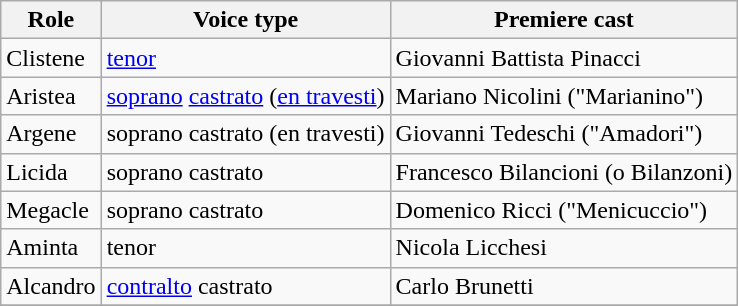<table class="wikitable">
<tr>
<th>Role</th>
<th>Voice type</th>
<th>Premiere cast</th>
</tr>
<tr>
<td>Clistene</td>
<td><a href='#'>tenor</a></td>
<td>Giovanni Battista Pinacci</td>
</tr>
<tr>
<td>Aristea</td>
<td><a href='#'>soprano</a> <a href='#'>castrato</a> (<a href='#'>en travesti</a>)</td>
<td>Mariano Nicolini ("Marianino")</td>
</tr>
<tr>
<td>Argene</td>
<td>soprano castrato (en travesti)</td>
<td>Giovanni Tedeschi ("Amadori")</td>
</tr>
<tr>
<td>Licida</td>
<td>soprano castrato</td>
<td>Francesco Bilancioni (o Bilanzoni)</td>
</tr>
<tr>
<td>Megacle</td>
<td>soprano castrato</td>
<td>Domenico Ricci ("Menicuccio")</td>
</tr>
<tr>
<td>Aminta</td>
<td>tenor</td>
<td>Nicola Licchesi</td>
</tr>
<tr>
<td>Alcandro</td>
<td><a href='#'>contralto</a> castrato</td>
<td>Carlo Brunetti</td>
</tr>
<tr>
</tr>
</table>
